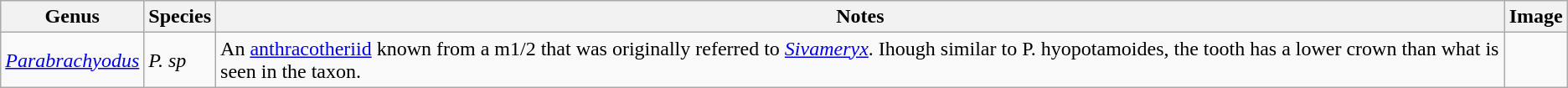<table class="wikitable">
<tr>
<th>Genus</th>
<th>Species</th>
<th>Notes</th>
<th>Image</th>
</tr>
<tr>
<td><em><a href='#'>Parabrachyodus</a></em></td>
<td><em>P. sp</em></td>
<td>An <a href='#'>anthracotheriid</a> known from a m1/2 that was originally referred to <em><a href='#'>Sivameryx</a></em>. Ihough similar to P. hyopotamoides, the tooth has a lower crown than what is seen in the taxon.</td>
<td></td>
</tr>
</table>
